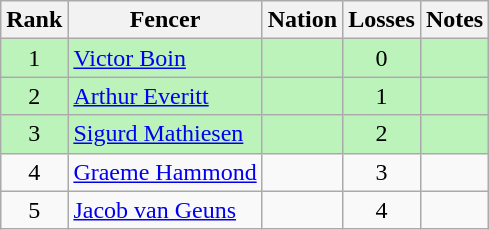<table class="wikitable sortable" style="text-align:center">
<tr>
<th>Rank</th>
<th>Fencer</th>
<th>Nation</th>
<th>Losses</th>
<th>Notes</th>
</tr>
<tr bgcolor=bbf3bb>
<td>1</td>
<td align=left><a href='#'>Victor Boin</a></td>
<td align=left></td>
<td>0</td>
<td></td>
</tr>
<tr bgcolor=bbf3bb>
<td>2</td>
<td align=left><a href='#'>Arthur Everitt</a></td>
<td align=left></td>
<td>1</td>
<td></td>
</tr>
<tr bgcolor=bbf3bb>
<td>3</td>
<td align=left><a href='#'>Sigurd Mathiesen</a></td>
<td align=left></td>
<td>2</td>
<td></td>
</tr>
<tr>
<td>4</td>
<td align=left><a href='#'>Graeme Hammond</a></td>
<td align=left></td>
<td>3</td>
<td></td>
</tr>
<tr>
<td>5</td>
<td align=left><a href='#'>Jacob van Geuns</a></td>
<td align=left></td>
<td>4</td>
<td></td>
</tr>
</table>
